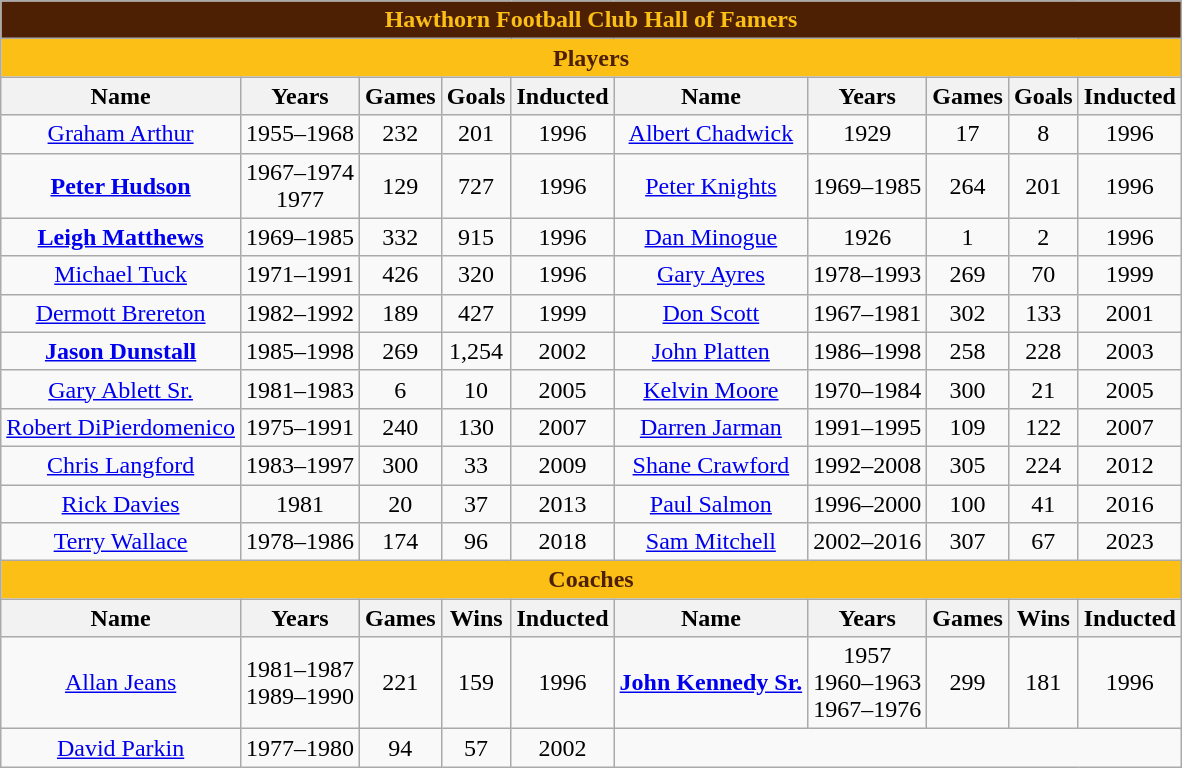<table class="wikitable" style="text-align:center">
<tr>
<th colspan="10" style="background: #4D2004; color: #FBBF15; font-weight:bold">Hawthorn Football Club Hall of Famers</th>
</tr>
<tr>
<th colspan="10" style="background: #FBBF15; color: #4D2004; font-weight:bold">Players</th>
</tr>
<tr>
<th>Name</th>
<th>Years</th>
<th>Games</th>
<th>Goals</th>
<th>Inducted</th>
<th>Name</th>
<th>Years</th>
<th>Games</th>
<th>Goals</th>
<th>Inducted</th>
</tr>
<tr>
<td><a href='#'>Graham Arthur</a></td>
<td>1955–1968</td>
<td>232</td>
<td>201</td>
<td>1996</td>
<td><a href='#'>Albert Chadwick</a></td>
<td>1929</td>
<td>17</td>
<td>8</td>
<td>1996</td>
</tr>
<tr>
<td><strong><a href='#'>Peter Hudson</a></strong></td>
<td>1967–1974<br>1977</td>
<td>129</td>
<td>727</td>
<td>1996</td>
<td><a href='#'>Peter Knights</a></td>
<td>1969–1985</td>
<td>264</td>
<td>201</td>
<td>1996</td>
</tr>
<tr>
<td><strong><a href='#'>Leigh Matthews</a></strong></td>
<td>1969–1985</td>
<td>332</td>
<td>915</td>
<td>1996</td>
<td><a href='#'>Dan Minogue</a></td>
<td>1926</td>
<td>1</td>
<td>2</td>
<td>1996</td>
</tr>
<tr>
<td><a href='#'>Michael Tuck</a></td>
<td>1971–1991</td>
<td>426</td>
<td>320</td>
<td>1996</td>
<td><a href='#'>Gary Ayres</a></td>
<td>1978–1993</td>
<td>269</td>
<td>70</td>
<td>1999</td>
</tr>
<tr>
<td><a href='#'>Dermott Brereton</a></td>
<td>1982–1992</td>
<td>189</td>
<td>427</td>
<td>1999</td>
<td><a href='#'>Don Scott</a></td>
<td>1967–1981</td>
<td>302</td>
<td>133</td>
<td>2001</td>
</tr>
<tr>
<td><strong><a href='#'>Jason Dunstall</a></strong></td>
<td>1985–1998</td>
<td>269</td>
<td>1,254</td>
<td>2002</td>
<td><a href='#'>John Platten</a></td>
<td>1986–1998</td>
<td>258</td>
<td>228</td>
<td>2003</td>
</tr>
<tr>
<td><a href='#'>Gary Ablett Sr.</a></td>
<td>1981–1983</td>
<td>6</td>
<td>10</td>
<td>2005</td>
<td><a href='#'>Kelvin Moore</a></td>
<td>1970–1984</td>
<td>300</td>
<td>21</td>
<td>2005</td>
</tr>
<tr>
<td><a href='#'>Robert DiPierdomenico</a></td>
<td>1975–1991</td>
<td>240</td>
<td>130</td>
<td>2007</td>
<td><a href='#'>Darren Jarman</a></td>
<td>1991–1995</td>
<td>109</td>
<td>122</td>
<td>2007</td>
</tr>
<tr>
<td><a href='#'>Chris Langford</a></td>
<td>1983–1997</td>
<td>300</td>
<td>33</td>
<td>2009</td>
<td><a href='#'>Shane Crawford</a></td>
<td>1992–2008</td>
<td>305</td>
<td>224</td>
<td>2012</td>
</tr>
<tr>
<td><a href='#'>Rick Davies</a></td>
<td>1981</td>
<td>20</td>
<td>37</td>
<td>2013</td>
<td><a href='#'>Paul Salmon</a></td>
<td>1996–2000</td>
<td>100</td>
<td>41</td>
<td>2016</td>
</tr>
<tr>
<td><a href='#'>Terry Wallace</a></td>
<td>1978–1986</td>
<td>174</td>
<td>96</td>
<td>2018</td>
<td><a href='#'>Sam Mitchell</a></td>
<td>2002–2016</td>
<td>307</td>
<td>67</td>
<td>2023</td>
</tr>
<tr>
<th colspan="10" style="background: #FBBF15; color: #4D2004; font-weight:bold">Coaches</th>
</tr>
<tr>
<th>Name</th>
<th>Years</th>
<th>Games</th>
<th>Wins</th>
<th>Inducted</th>
<th>Name</th>
<th>Years</th>
<th>Games</th>
<th>Wins</th>
<th>Inducted</th>
</tr>
<tr>
<td><a href='#'>Allan Jeans</a></td>
<td>1981–1987<br>1989–1990</td>
<td>221</td>
<td>159</td>
<td>1996</td>
<td><strong><a href='#'>John Kennedy Sr.</a></strong></td>
<td>1957<br>1960–1963<br>1967–1976</td>
<td>299</td>
<td>181</td>
<td>1996</td>
</tr>
<tr>
<td><a href='#'>David Parkin</a></td>
<td>1977–1980</td>
<td>94</td>
<td>57</td>
<td>2002</td>
</tr>
</table>
